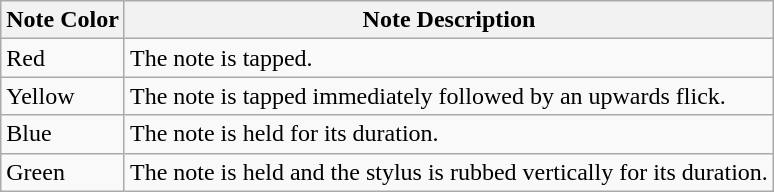<table class="wikitable">
<tr>
<th>Note Color</th>
<th>Note Description</th>
</tr>
<tr>
<td>Red</td>
<td>The note is tapped.</td>
</tr>
<tr>
<td>Yellow</td>
<td>The note is tapped immediately followed by an upwards flick.</td>
</tr>
<tr>
<td>Blue</td>
<td>The note is held for its duration.</td>
</tr>
<tr>
<td>Green</td>
<td>The note is held and the stylus is rubbed vertically for its duration.</td>
</tr>
</table>
